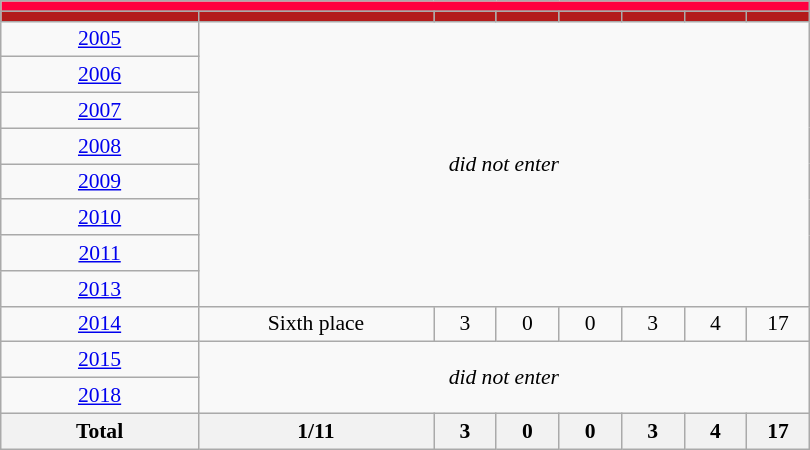<table class="wikitable" style="text-align: center;font-size:90%;">
<tr>
<th style="background:#FF003F;" colspan=8></th>
</tr>
<tr>
<th style="background:#B31B1B;" width=125></th>
<th style="background:#B31B1B;" width=150></th>
<th style="background:#B31B1B;" width=35></th>
<th style="background:#B31B1B;" width=35></th>
<th style="background:#B31B1B;" width=35></th>
<th style="background:#B31B1B;" width=35></th>
<th style="background:#B31B1B;" width=35></th>
<th style="background:#B31B1B;" width=35></th>
</tr>
<tr>
<td> <a href='#'>2005</a></td>
<td colspan=10 rowspan=8><em>did not enter</em></td>
</tr>
<tr>
<td> <a href='#'>2006</a></td>
</tr>
<tr>
<td> <a href='#'>2007</a></td>
</tr>
<tr>
<td> <a href='#'>2008</a></td>
</tr>
<tr>
<td> <a href='#'>2009</a></td>
</tr>
<tr>
<td> <a href='#'>2010</a></td>
</tr>
<tr>
<td> <a href='#'>2011</a></td>
</tr>
<tr>
<td> <a href='#'>2013</a></td>
</tr>
<tr>
<td> <a href='#'>2014</a></td>
<td>Sixth place</td>
<td>3</td>
<td>0</td>
<td>0</td>
<td>3</td>
<td>4</td>
<td>17</td>
</tr>
<tr>
<td> <a href='#'>2015</a></td>
<td colspan=10 rowspan=2><em>did not enter</em></td>
</tr>
<tr>
<td> <a href='#'>2018</a></td>
</tr>
<tr>
<th>Total</th>
<th>1/11</th>
<th>3</th>
<th>0</th>
<th>0</th>
<th>3</th>
<th>4</th>
<th>17</th>
</tr>
</table>
